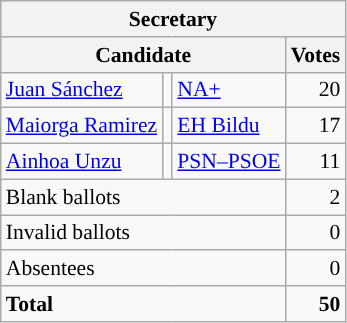<table class="wikitable" style="font-size:90%; text-align:right;">
<tr>
<th colspan="4">Secretary</th>
</tr>
<tr>
<th colspan="3">Candidate</th>
<th>Votes</th>
</tr>
<tr>
<td align="left"> <a href='#'>Juan Sánchez</a></td>
<td style="background:"></td>
<td align="left"><a href='#'>NA+</a></td>
<td>20</td>
</tr>
<tr>
<td align="left"> <a href='#'>Maiorga Ramirez</a></td>
<td style="background:"></td>
<td align="left"><a href='#'>EH Bildu</a></td>
<td>17</td>
</tr>
<tr>
<td align="left"> <a href='#'>Ainhoa Unzu</a></td>
<td style="background:"></td>
<td align="left"><a href='#'>PSN–PSOE</a></td>
<td>11</td>
</tr>
<tr>
<td align=left colspan="3">Blank ballots</td>
<td>2</td>
</tr>
<tr>
<td align=left colspan="3">Invalid ballots</td>
<td>0</td>
</tr>
<tr>
<td align=left colspan="3">Absentees</td>
<td>0</td>
</tr>
<tr style="font-weight:bold">
<td align=left colspan="3">Total</td>
<td>50</td>
</tr>
</table>
